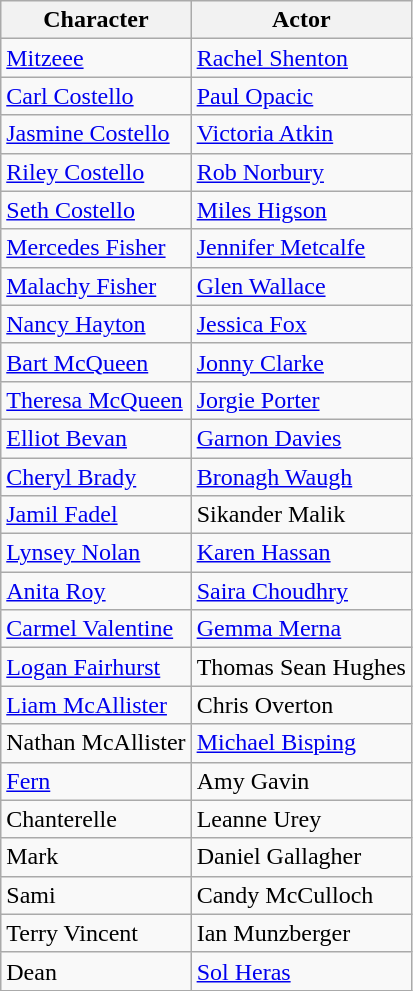<table class="wikitable" border="1">
<tr>
<th>Character</th>
<th>Actor</th>
</tr>
<tr>
<td><a href='#'>Mitzeee</a></td>
<td><a href='#'>Rachel Shenton</a></td>
</tr>
<tr>
<td><a href='#'>Carl Costello</a></td>
<td><a href='#'>Paul Opacic</a></td>
</tr>
<tr>
<td><a href='#'>Jasmine Costello</a></td>
<td><a href='#'>Victoria Atkin</a></td>
</tr>
<tr>
<td><a href='#'>Riley Costello</a></td>
<td><a href='#'>Rob Norbury</a></td>
</tr>
<tr>
<td><a href='#'>Seth Costello</a></td>
<td><a href='#'>Miles Higson</a></td>
</tr>
<tr>
<td><a href='#'>Mercedes Fisher</a></td>
<td><a href='#'>Jennifer Metcalfe</a></td>
</tr>
<tr>
<td><a href='#'>Malachy Fisher</a></td>
<td><a href='#'>Glen Wallace</a></td>
</tr>
<tr>
<td><a href='#'>Nancy Hayton</a></td>
<td><a href='#'>Jessica Fox</a></td>
</tr>
<tr>
<td><a href='#'>Bart McQueen</a></td>
<td><a href='#'>Jonny Clarke</a></td>
</tr>
<tr>
<td><a href='#'>Theresa McQueen</a></td>
<td><a href='#'>Jorgie Porter</a></td>
</tr>
<tr>
<td><a href='#'>Elliot Bevan</a></td>
<td><a href='#'>Garnon Davies</a></td>
</tr>
<tr>
<td><a href='#'>Cheryl Brady</a></td>
<td><a href='#'>Bronagh Waugh</a></td>
</tr>
<tr>
<td><a href='#'>Jamil Fadel</a></td>
<td>Sikander Malik</td>
</tr>
<tr>
<td><a href='#'>Lynsey Nolan</a></td>
<td><a href='#'>Karen Hassan</a></td>
</tr>
<tr>
<td><a href='#'>Anita Roy</a></td>
<td><a href='#'>Saira Choudhry</a></td>
</tr>
<tr>
<td><a href='#'>Carmel Valentine</a></td>
<td><a href='#'>Gemma Merna</a></td>
</tr>
<tr>
<td><a href='#'>Logan Fairhurst</a></td>
<td>Thomas Sean Hughes</td>
</tr>
<tr>
<td><a href='#'>Liam McAllister</a></td>
<td>Chris Overton</td>
</tr>
<tr>
<td>Nathan McAllister</td>
<td><a href='#'>Michael Bisping</a></td>
</tr>
<tr>
<td><a href='#'>Fern</a></td>
<td>Amy Gavin</td>
</tr>
<tr>
<td>Chanterelle</td>
<td>Leanne Urey</td>
</tr>
<tr>
<td>Mark</td>
<td>Daniel Gallagher</td>
</tr>
<tr>
<td>Sami</td>
<td>Candy McCulloch</td>
</tr>
<tr>
<td>Terry Vincent</td>
<td>Ian Munzberger</td>
</tr>
<tr>
<td>Dean</td>
<td><a href='#'>Sol Heras</a></td>
</tr>
</table>
